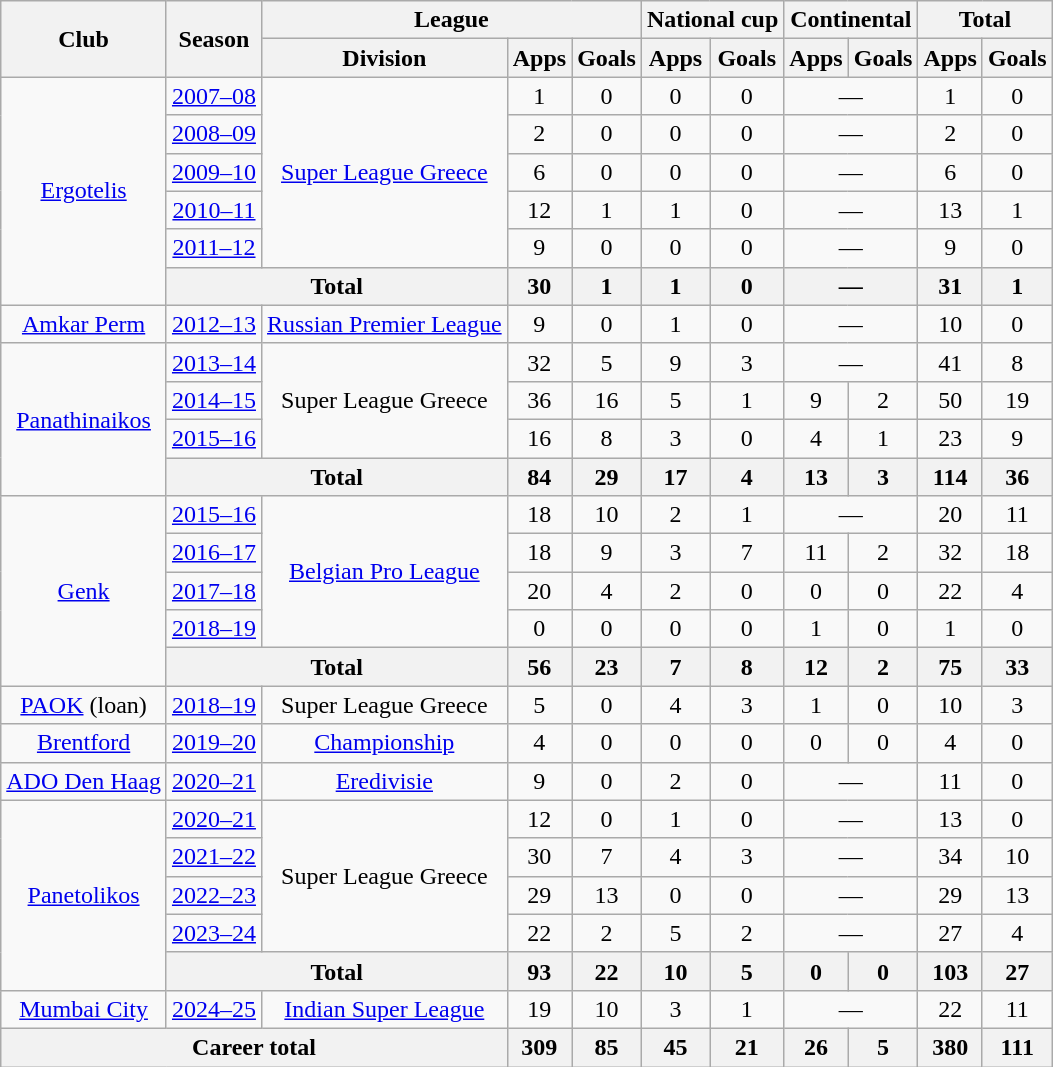<table class="wikitable" style="text-align:center">
<tr>
<th rowspan="2">Club</th>
<th rowspan="2">Season</th>
<th colspan="3">League</th>
<th colspan="2">National cup</th>
<th colspan="2">Continental</th>
<th colspan="2">Total</th>
</tr>
<tr>
<th>Division</th>
<th>Apps</th>
<th>Goals</th>
<th>Apps</th>
<th>Goals</th>
<th>Apps</th>
<th>Goals</th>
<th>Apps</th>
<th>Goals</th>
</tr>
<tr>
<td rowspan="6"><a href='#'>Ergotelis</a></td>
<td><a href='#'>2007–08</a></td>
<td rowspan="5"><a href='#'>Super League Greece</a></td>
<td>1</td>
<td>0</td>
<td>0</td>
<td>0</td>
<td colspan="2">—</td>
<td>1</td>
<td>0</td>
</tr>
<tr>
<td><a href='#'>2008–09</a></td>
<td>2</td>
<td>0</td>
<td>0</td>
<td>0</td>
<td colspan="2">—</td>
<td>2</td>
<td>0</td>
</tr>
<tr>
<td><a href='#'>2009–10</a></td>
<td>6</td>
<td>0</td>
<td>0</td>
<td>0</td>
<td colspan="2">—</td>
<td>6</td>
<td>0</td>
</tr>
<tr>
<td><a href='#'>2010–11</a></td>
<td>12</td>
<td>1</td>
<td>1</td>
<td>0</td>
<td colspan="2">—</td>
<td>13</td>
<td>1</td>
</tr>
<tr>
<td><a href='#'>2011–12</a></td>
<td>9</td>
<td>0</td>
<td>0</td>
<td>0</td>
<td colspan="2">—</td>
<td>9</td>
<td>0</td>
</tr>
<tr>
<th colspan="2">Total</th>
<th>30</th>
<th>1</th>
<th>1</th>
<th>0</th>
<th colspan="2">—</th>
<th>31</th>
<th>1</th>
</tr>
<tr>
<td><a href='#'>Amkar Perm</a></td>
<td><a href='#'>2012–13</a></td>
<td><a href='#'>Russian Premier League</a></td>
<td>9</td>
<td>0</td>
<td>1</td>
<td>0</td>
<td colspan="2">—</td>
<td>10</td>
<td>0</td>
</tr>
<tr>
<td rowspan="4"><a href='#'>Panathinaikos</a></td>
<td><a href='#'>2013–14</a></td>
<td rowspan="3">Super League Greece</td>
<td>32</td>
<td>5</td>
<td>9</td>
<td>3</td>
<td colspan="2">―</td>
<td>41</td>
<td>8</td>
</tr>
<tr>
<td><a href='#'>2014–15</a></td>
<td>36</td>
<td>16</td>
<td>5</td>
<td>1</td>
<td>9</td>
<td>2</td>
<td>50</td>
<td>19</td>
</tr>
<tr>
<td><a href='#'>2015–16</a></td>
<td>16</td>
<td>8</td>
<td>3</td>
<td>0</td>
<td>4</td>
<td>1</td>
<td>23</td>
<td>9</td>
</tr>
<tr>
<th colspan="2">Total</th>
<th>84</th>
<th>29</th>
<th>17</th>
<th>4</th>
<th>13</th>
<th>3</th>
<th>114</th>
<th>36</th>
</tr>
<tr>
<td rowspan="5"><a href='#'>Genk</a></td>
<td><a href='#'>2015–16</a></td>
<td rowspan="4"><a href='#'>Belgian Pro League</a></td>
<td>18</td>
<td>10</td>
<td>2</td>
<td>1</td>
<td colspan="2">—</td>
<td>20</td>
<td>11</td>
</tr>
<tr>
<td><a href='#'>2016–17</a></td>
<td>18</td>
<td>9</td>
<td>3</td>
<td>7</td>
<td>11</td>
<td>2</td>
<td>32</td>
<td>18</td>
</tr>
<tr>
<td><a href='#'>2017–18</a></td>
<td>20</td>
<td>4</td>
<td>2</td>
<td>0</td>
<td>0</td>
<td>0</td>
<td>22</td>
<td>4</td>
</tr>
<tr>
<td><a href='#'>2018–19</a></td>
<td>0</td>
<td>0</td>
<td>0</td>
<td>0</td>
<td>1</td>
<td>0</td>
<td>1</td>
<td>0</td>
</tr>
<tr>
<th colspan="2">Total</th>
<th>56</th>
<th>23</th>
<th>7</th>
<th>8</th>
<th>12</th>
<th>2</th>
<th>75</th>
<th>33</th>
</tr>
<tr>
<td><a href='#'>PAOK</a> (loan)</td>
<td><a href='#'>2018–19</a></td>
<td>Super League Greece</td>
<td>5</td>
<td>0</td>
<td>4</td>
<td>3</td>
<td>1</td>
<td>0</td>
<td>10</td>
<td>3</td>
</tr>
<tr>
<td><a href='#'>Brentford</a></td>
<td><a href='#'>2019–20</a></td>
<td><a href='#'>Championship</a></td>
<td>4</td>
<td>0</td>
<td>0</td>
<td>0</td>
<td>0</td>
<td>0</td>
<td>4</td>
<td>0</td>
</tr>
<tr>
<td><a href='#'>ADO Den Haag</a></td>
<td><a href='#'>2020–21</a></td>
<td><a href='#'>Eredivisie</a></td>
<td>9</td>
<td>0</td>
<td>2</td>
<td>0</td>
<td colspan="2">—</td>
<td>11</td>
<td>0</td>
</tr>
<tr>
<td rowspan="5"><a href='#'>Panetolikos</a></td>
<td><a href='#'>2020–21</a></td>
<td rowspan="4">Super League Greece</td>
<td>12</td>
<td>0</td>
<td>1</td>
<td>0</td>
<td colspan="2">—</td>
<td>13</td>
<td>0</td>
</tr>
<tr>
<td><a href='#'>2021–22</a></td>
<td>30</td>
<td>7</td>
<td>4</td>
<td>3</td>
<td colspan="2">—</td>
<td>34</td>
<td>10</td>
</tr>
<tr>
<td><a href='#'>2022–23</a></td>
<td>29</td>
<td>13</td>
<td>0</td>
<td>0</td>
<td colspan="2">—</td>
<td>29</td>
<td>13</td>
</tr>
<tr>
<td><a href='#'>2023–24</a></td>
<td>22</td>
<td>2</td>
<td>5</td>
<td>2</td>
<td colspan="2">—</td>
<td>27</td>
<td>4</td>
</tr>
<tr>
<th colspan="2">Total</th>
<th>93</th>
<th>22</th>
<th>10</th>
<th>5</th>
<th>0</th>
<th>0</th>
<th>103</th>
<th>27</th>
</tr>
<tr>
<td><a href='#'>Mumbai City</a></td>
<td><a href='#'>2024–25</a></td>
<td><a href='#'>Indian Super League</a></td>
<td>19</td>
<td>10</td>
<td>3</td>
<td>1</td>
<td colspan="2">—</td>
<td>22</td>
<td>11</td>
</tr>
<tr>
<th colspan="3">Career total</th>
<th>309</th>
<th>85</th>
<th>45</th>
<th>21</th>
<th>26</th>
<th>5</th>
<th>380</th>
<th>111</th>
</tr>
</table>
